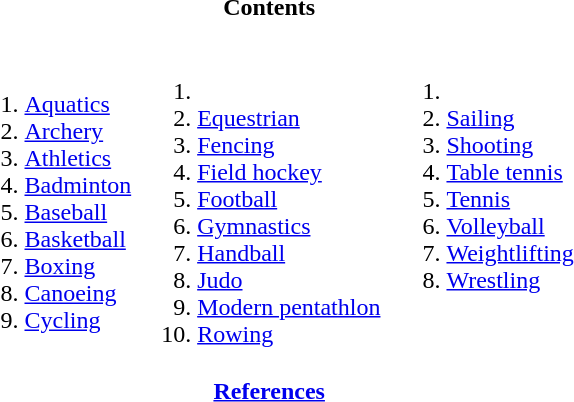<table id="toc" class="toc" summary="Contents">
<tr>
<td style="text-align:center;" colspan="3"><strong>Contents</strong></td>
</tr>
<tr>
<td><br><ol><li><a href='#'>Aquatics</a></li><li><a href='#'>Archery</a></li><li><a href='#'>Athletics</a></li><li><a href='#'>Badminton</a></li><li><a href='#'>Baseball</a></li><li><a href='#'>Basketball</a></li><li><a href='#'>Boxing</a></li><li><a href='#'>Canoeing</a></li><li><a href='#'>Cycling</a></li></ol></td>
<td valign=top><br><ol><li><li><a href='#'>Equestrian</a></li><li><a href='#'>Fencing</a></li><li><a href='#'>Field hockey</a></li><li><a href='#'>Football</a></li><li><a href='#'>Gymnastics</a></li><li><a href='#'>Handball</a></li><li><a href='#'>Judo</a></li><li><a href='#'>Modern pentathlon</a></li><li><a href='#'>Rowing</a></li></ol></td>
<td valign=top><br><ol><li><li><a href='#'>Sailing</a></li><li><a href='#'>Shooting</a></li><li><a href='#'>Table tennis</a></li><li><a href='#'>Tennis</a></li><li><a href='#'>Volleyball</a></li><li><a href='#'>Weightlifting</a></li><li><a href='#'>Wrestling</a></li></ol></td>
</tr>
<tr>
<td style="text-align:center;" colspan="3"><strong><a href='#'>References</a></strong></td>
</tr>
</table>
